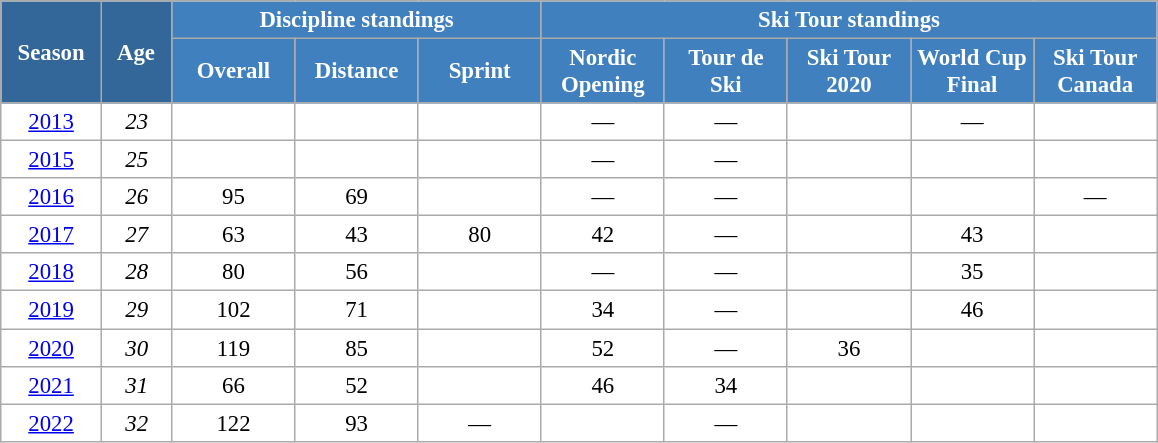<table class="wikitable" style="font-size:95%; text-align:center; border:grey solid 1px; border-collapse:collapse; background:#ffffff;">
<tr>
<th style="background-color:#369; color:white; width:60px;" rowspan="2"> Season </th>
<th style="background-color:#369; color:white; width:40px;" rowspan="2"> Age </th>
<th style="background-color:#4180be; color:white;" colspan="3">Discipline standings</th>
<th style="background-color:#4180be; color:white;" colspan="5">Ski Tour standings</th>
</tr>
<tr>
<th style="background-color:#4180be; color:white; width:75px;">Overall</th>
<th style="background-color:#4180be; color:white; width:75px;">Distance</th>
<th style="background-color:#4180be; color:white; width:75px;">Sprint</th>
<th style="background-color:#4180be; color:white; width:75px;">Nordic<br>Opening</th>
<th style="background-color:#4180be; color:white; width:75px;">Tour de<br>Ski</th>
<th style="background-color:#4180be; color:white; width:75px;">Ski Tour<br>2020</th>
<th style="background-color:#4180be; color:white; width:75px;">World Cup<br>Final</th>
<th style="background-color:#4180be; color:white; width:75px;">Ski Tour<br>Canada</th>
</tr>
<tr>
<td><a href='#'>2013</a></td>
<td><em>23</em></td>
<td></td>
<td></td>
<td></td>
<td>—</td>
<td>—</td>
<td></td>
<td>—</td>
<td></td>
</tr>
<tr>
<td><a href='#'>2015</a></td>
<td><em>25</em></td>
<td></td>
<td></td>
<td></td>
<td>—</td>
<td>—</td>
<td></td>
<td></td>
<td></td>
</tr>
<tr>
<td><a href='#'>2016</a></td>
<td><em>26</em></td>
<td>95</td>
<td>69</td>
<td></td>
<td>—</td>
<td>—</td>
<td></td>
<td></td>
<td>—</td>
</tr>
<tr>
<td><a href='#'>2017</a></td>
<td><em>27</em></td>
<td>63</td>
<td>43</td>
<td>80</td>
<td>42</td>
<td>—</td>
<td></td>
<td>43</td>
<td></td>
</tr>
<tr>
<td><a href='#'>2018</a></td>
<td><em>28</em></td>
<td>80</td>
<td>56</td>
<td></td>
<td>—</td>
<td>—</td>
<td></td>
<td>35</td>
<td></td>
</tr>
<tr>
<td><a href='#'>2019</a></td>
<td><em>29</em></td>
<td>102</td>
<td>71</td>
<td></td>
<td>34</td>
<td>—</td>
<td></td>
<td>46</td>
<td></td>
</tr>
<tr>
<td><a href='#'>2020</a></td>
<td><em>30</em></td>
<td>119</td>
<td>85</td>
<td></td>
<td>52</td>
<td>—</td>
<td>36</td>
<td></td>
<td></td>
</tr>
<tr>
<td><a href='#'>2021</a></td>
<td><em>31</em></td>
<td>66</td>
<td>52</td>
<td></td>
<td>46</td>
<td>34</td>
<td></td>
<td></td>
<td></td>
</tr>
<tr>
<td><a href='#'>2022</a></td>
<td><em>32</em></td>
<td>122</td>
<td>93</td>
<td>—</td>
<td></td>
<td>—</td>
<td></td>
<td></td>
<td></td>
</tr>
</table>
